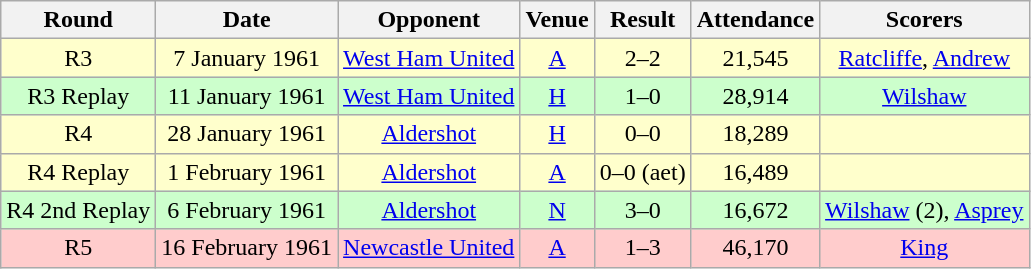<table class="wikitable" style="font-size:100%; text-align:center">
<tr>
<th>Round</th>
<th>Date</th>
<th>Opponent</th>
<th>Venue</th>
<th>Result</th>
<th>Attendance</th>
<th>Scorers</th>
</tr>
<tr style="background-color: #FFFFCC;">
<td>R3</td>
<td>7 January 1961</td>
<td><a href='#'>West Ham United</a></td>
<td><a href='#'>A</a></td>
<td>2–2</td>
<td>21,545</td>
<td><a href='#'>Ratcliffe</a>, <a href='#'>Andrew</a></td>
</tr>
<tr style="background-color: #CCFFCC;">
<td>R3 Replay</td>
<td>11 January 1961</td>
<td><a href='#'>West Ham United</a></td>
<td><a href='#'>H</a></td>
<td>1–0</td>
<td>28,914</td>
<td><a href='#'>Wilshaw</a></td>
</tr>
<tr style="background-color: #FFFFCC;">
<td>R4</td>
<td>28 January 1961</td>
<td><a href='#'>Aldershot</a></td>
<td><a href='#'>H</a></td>
<td>0–0</td>
<td>18,289</td>
<td></td>
</tr>
<tr style="background-color: #FFFFCC;">
<td>R4 Replay</td>
<td>1 February 1961</td>
<td><a href='#'>Aldershot</a></td>
<td><a href='#'>A</a></td>
<td>0–0 (aet)</td>
<td>16,489</td>
<td></td>
</tr>
<tr style="background-color: #CCFFCC;">
<td>R4 2nd Replay</td>
<td>6 February 1961</td>
<td><a href='#'>Aldershot</a></td>
<td><a href='#'>N</a></td>
<td>3–0</td>
<td>16,672</td>
<td><a href='#'>Wilshaw</a> (2), <a href='#'>Asprey</a></td>
</tr>
<tr style="background-color: #FFCCCC;">
<td>R5</td>
<td>16 February 1961</td>
<td><a href='#'>Newcastle United</a></td>
<td><a href='#'>A</a></td>
<td>1–3</td>
<td>46,170</td>
<td><a href='#'>King</a></td>
</tr>
</table>
